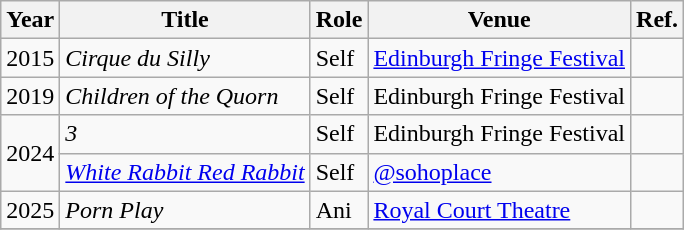<table class="wikitable sortable">
<tr>
<th>Year</th>
<th>Title</th>
<th>Role</th>
<th class="unsortable">Venue</th>
<th class="unsortable">Ref.</th>
</tr>
<tr>
<td>2015</td>
<td><em>Cirque du Silly</em></td>
<td>Self</td>
<td><a href='#'>Edinburgh Fringe Festival</a></td>
<td align="center"></td>
</tr>
<tr>
<td>2019</td>
<td><em>Children of the Quorn</em></td>
<td>Self</td>
<td>Edinburgh Fringe Festival</td>
<td align="center"></td>
</tr>
<tr>
<td rowspan="2">2024</td>
<td><em>3</em></td>
<td>Self</td>
<td>Edinburgh Fringe Festival</td>
<td align="center"></td>
</tr>
<tr>
<td><em><a href='#'>White Rabbit Red Rabbit</a></em></td>
<td>Self</td>
<td><a href='#'>@sohoplace</a></td>
<td align="center"></td>
</tr>
<tr>
<td>2025</td>
<td><em>Porn Play</em></td>
<td>Ani</td>
<td><a href='#'>Royal Court Theatre</a></td>
<td align="center"></td>
</tr>
<tr>
</tr>
</table>
